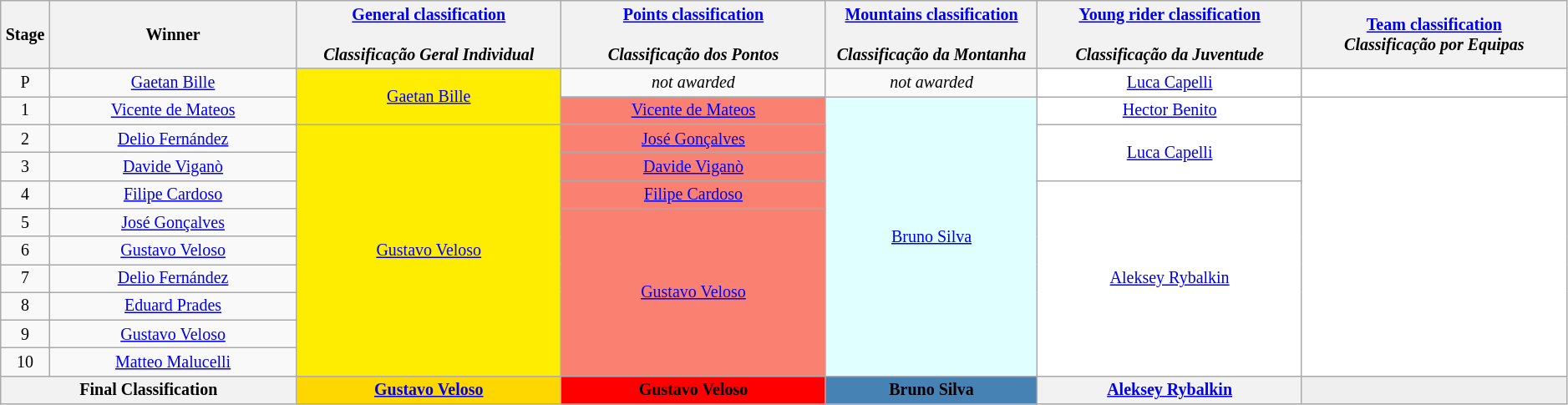<table class="wikitable" style="text-align: center; font-size:smaller;">
<tr>
<th style="width:1%;">Stage</th>
<th style="width:14%;">Winner</th>
<th style="width:12%;"><a href='#'>General classification</a><br><br><em>Classificação Geral Individual</em></th>
<th style="width:12%;"><a href='#'>Points classification</a><br><br><em>Classificação dos Pontos</em></th>
<th style="width:12%;"><a href='#'>Mountains classification</a><br><br><em>Classificação da Montanha</em></th>
<th style="width:12%;"><a href='#'>Young rider classification</a><br><br><em>Classificação da Juventude</em></th>
<th style="width:12%;"><a href='#'>Team classification</a><br><em>Classificação por Equipas</em></th>
</tr>
<tr>
<td>P</td>
<td><a href='#'>Gaetan Bille</a></td>
<td style="background:#FFED00" rowspan="2"><a href='#'>Gaetan Bille</a></td>
<td><em>not awarded</em></td>
<td><em>not awarded</em></td>
<td style="background:White"><a href='#'>Luca Capelli</a></td>
<td style="background:White"></td>
</tr>
<tr>
<td>1</td>
<td><a href='#'>Vicente de Mateos</a></td>
<td style="background:salmon"><a href='#'>Vicente de Mateos</a></td>
<td style="background:LightCyan" rowspan="10"><a href='#'>Bruno Silva</a></td>
<td style="background:White"><a href='#'>Hector Benito</a></td>
<td style="background:White" rowspan="10"></td>
</tr>
<tr>
<td>2</td>
<td><a href='#'>Delio Fernández</a></td>
<td style="background:#FFED00" rowspan="9"><a href='#'>Gustavo Veloso</a></td>
<td style="background:salmon"><a href='#'>José Gonçalves</a></td>
<td style="background:White" rowspan="2"><a href='#'>Luca Capelli</a></td>
</tr>
<tr>
<td>3</td>
<td><a href='#'>Davide Viganò</a></td>
<td style="background:salmon"><a href='#'>Davide Viganò</a></td>
</tr>
<tr>
<td>4</td>
<td><a href='#'>Filipe Cardoso</a></td>
<td style="background:salmon"><a href='#'>Filipe Cardoso</a></td>
<td style="background:White" rowspan="7"><a href='#'>Aleksey Rybalkin</a></td>
</tr>
<tr>
<td>5</td>
<td><a href='#'>José Gonçalves</a></td>
<td style="background:salmon" rowspan="6"><a href='#'>Gustavo Veloso</a></td>
</tr>
<tr>
<td>6</td>
<td><a href='#'>Gustavo Veloso</a></td>
</tr>
<tr>
<td>7</td>
<td><a href='#'>Delio Fernández</a></td>
</tr>
<tr>
<td>8</td>
<td><a href='#'>Eduard Prades</a></td>
</tr>
<tr>
<td>9</td>
<td><a href='#'>Gustavo Veloso</a></td>
</tr>
<tr>
<td>10</td>
<td><a href='#'>Matteo Malucelli</a></td>
</tr>
<tr>
<th colspan=2><strong>Final Classification</strong></th>
<th style="background:gold; width:15%;"><a href='#'>Gustavo Veloso</a></th>
<th style="background:red; width:15%;">Gustavo Veloso</th>
<th style="background:steelblue;">Bruno Silva</th>
<th style="background:offwhite; width:15%;"><a href='#'>Aleksey Rybalkin</a></th>
<th style="background:#efefef; width:15%;"></th>
</tr>
</table>
